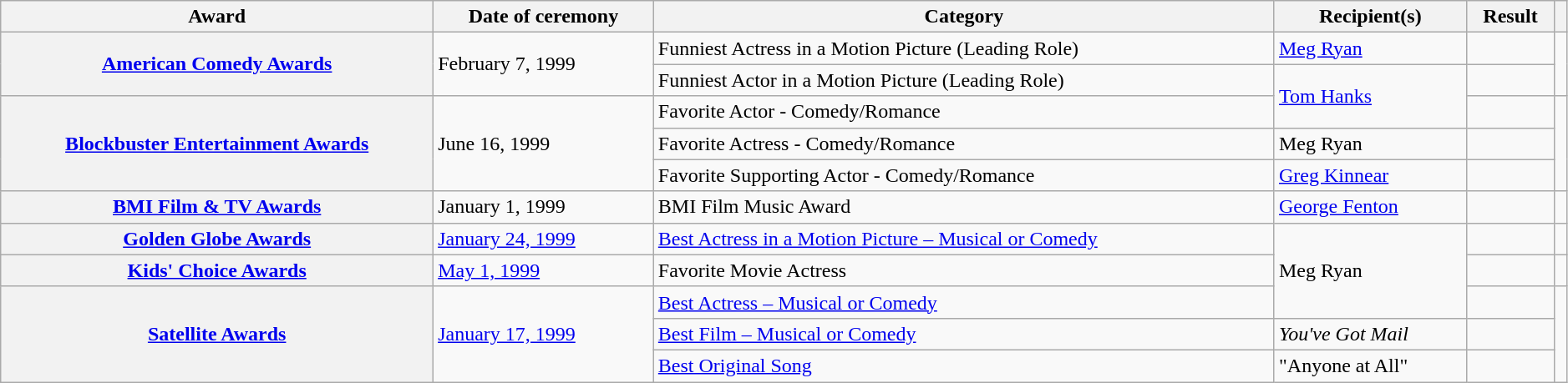<table class="wikitable sortable plainrowheaders" style="width: 99%;">
<tr>
<th scope="col">Award</th>
<th scope="col">Date of ceremony</th>
<th scope="col">Category</th>
<th scope="col">Recipient(s)</th>
<th>Result</th>
<th class="unsortable" scope="col"></th>
</tr>
<tr>
<th rowspan="2" scope="row"><a href='#'>American Comedy Awards</a></th>
<td rowspan="2">February 7, 1999</td>
<td>Funniest Actress in a Motion Picture (Leading Role)</td>
<td><a href='#'>Meg Ryan</a></td>
<td></td>
<td rowspan="2"></td>
</tr>
<tr>
<td>Funniest Actor in a Motion Picture (Leading Role)</td>
<td rowspan="2"><a href='#'>Tom Hanks</a></td>
<td></td>
</tr>
<tr>
<th rowspan="3" scope="row"><a href='#'>Blockbuster Entertainment Awards</a></th>
<td rowspan="3">June 16, 1999</td>
<td>Favorite Actor - Comedy/Romance</td>
<td></td>
<td rowspan="3"></td>
</tr>
<tr>
<td>Favorite Actress - Comedy/Romance</td>
<td>Meg Ryan</td>
<td></td>
</tr>
<tr>
<td>Favorite Supporting Actor - Comedy/Romance</td>
<td><a href='#'>Greg Kinnear</a></td>
<td></td>
</tr>
<tr>
<th scope="row"><a href='#'>BMI Film & TV Awards</a></th>
<td>January 1, 1999</td>
<td>BMI Film Music Award</td>
<td><a href='#'>George Fenton</a></td>
<td></td>
<td></td>
</tr>
<tr>
<th scope="row"><a href='#'>Golden Globe Awards</a></th>
<td><a href='#'>January 24, 1999</a></td>
<td><a href='#'>Best Actress in a Motion Picture – Musical or Comedy</a></td>
<td rowspan="3">Meg Ryan</td>
<td></td>
<td></td>
</tr>
<tr>
<th scope="row"><a href='#'>Kids' Choice Awards</a></th>
<td><a href='#'>May 1, 1999</a></td>
<td>Favorite Movie Actress</td>
<td></td>
<td></td>
</tr>
<tr>
<th rowspan="3" scope="row"><a href='#'>Satellite Awards</a></th>
<td rowspan="3"><a href='#'>January 17, 1999</a></td>
<td><a href='#'>Best Actress – Musical or Comedy</a></td>
<td></td>
<td rowspan="3"></td>
</tr>
<tr>
<td><a href='#'>Best Film – Musical or Comedy</a></td>
<td><em>You've Got Mail</em></td>
<td></td>
</tr>
<tr>
<td><a href='#'>Best Original Song</a></td>
<td>"Anyone at All"</td>
<td></td>
</tr>
</table>
